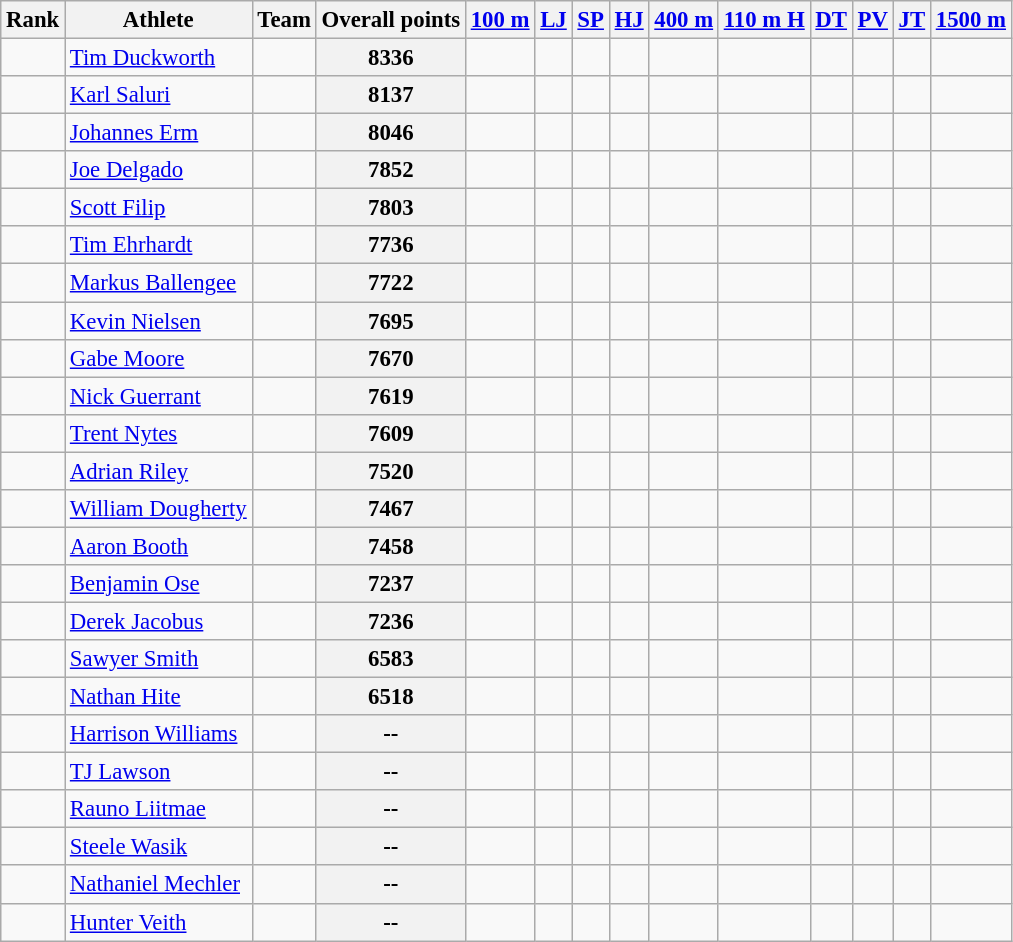<table class="wikitable sortable" style="font-size:95%; text-align:center;">
<tr>
<th>Rank</th>
<th>Athlete</th>
<th>Team</th>
<th>Overall points</th>
<th><a href='#'>100 m</a></th>
<th><a href='#'>LJ</a></th>
<th><a href='#'>SP</a></th>
<th><a href='#'>HJ</a></th>
<th><a href='#'>400 m</a></th>
<th><a href='#'>110 m H</a></th>
<th><a href='#'>DT</a></th>
<th><a href='#'>PV</a></th>
<th><a href='#'>JT</a></th>
<th><a href='#'>1500 m</a></th>
</tr>
<tr>
<td></td>
<td align=left> <a href='#'>Tim Duckworth</a></td>
<td></td>
<th>8336</th>
<td></td>
<td></td>
<td></td>
<td></td>
<td></td>
<td></td>
<td></td>
<td></td>
<td></td>
<td></td>
</tr>
<tr>
<td></td>
<td align=left> <a href='#'>Karl Saluri</a></td>
<td></td>
<th>8137</th>
<td></td>
<td></td>
<td></td>
<td></td>
<td></td>
<td></td>
<td></td>
<td></td>
<td></td>
<td></td>
</tr>
<tr>
<td></td>
<td align=left> <a href='#'>Johannes Erm</a></td>
<td></td>
<th>8046</th>
<td></td>
<td></td>
<td></td>
<td></td>
<td></td>
<td></td>
<td></td>
<td></td>
<td></td>
<td></td>
</tr>
<tr>
<td></td>
<td align=left><a href='#'>Joe Delgado</a></td>
<td></td>
<th>7852</th>
<td></td>
<td></td>
<td></td>
<td></td>
<td></td>
<td></td>
<td></td>
<td></td>
<td></td>
<td></td>
</tr>
<tr>
<td></td>
<td align=left><a href='#'>Scott Filip</a></td>
<td></td>
<th>7803</th>
<td></td>
<td></td>
<td></td>
<td></td>
<td></td>
<td></td>
<td></td>
<td></td>
<td></td>
<td></td>
</tr>
<tr>
<td></td>
<td align=left><a href='#'>Tim Ehrhardt</a></td>
<td></td>
<th>7736</th>
<td></td>
<td></td>
<td></td>
<td></td>
<td></td>
<td></td>
<td></td>
<td></td>
<td></td>
<td></td>
</tr>
<tr>
<td></td>
<td align=left><a href='#'>Markus Ballengee</a></td>
<td></td>
<th>7722</th>
<td></td>
<td></td>
<td></td>
<td></td>
<td></td>
<td></td>
<td></td>
<td></td>
<td></td>
<td></td>
</tr>
<tr>
<td></td>
<td align=left><a href='#'>Kevin Nielsen</a></td>
<td></td>
<th>7695</th>
<td></td>
<td></td>
<td></td>
<td></td>
<td></td>
<td></td>
<td></td>
<td></td>
<td></td>
<td></td>
</tr>
<tr>
<td></td>
<td align=left><a href='#'>Gabe Moore</a></td>
<td></td>
<th>7670</th>
<td></td>
<td></td>
<td></td>
<td></td>
<td></td>
<td></td>
<td></td>
<td></td>
<td></td>
<td></td>
</tr>
<tr>
<td></td>
<td align=left><a href='#'>Nick Guerrant</a></td>
<td></td>
<th>7619</th>
<td></td>
<td></td>
<td></td>
<td></td>
<td></td>
<td></td>
<td></td>
<td></td>
<td></td>
<td></td>
</tr>
<tr>
<td></td>
<td align=left><a href='#'>Trent Nytes</a></td>
<td></td>
<th>7609</th>
<td></td>
<td></td>
<td></td>
<td></td>
<td></td>
<td></td>
<td></td>
<td></td>
<td></td>
<td></td>
</tr>
<tr>
<td></td>
<td align=left> <a href='#'>Adrian Riley</a></td>
<td></td>
<th>7520</th>
<td></td>
<td></td>
<td></td>
<td></td>
<td></td>
<td></td>
<td></td>
<td></td>
<td></td>
<td></td>
</tr>
<tr>
<td></td>
<td align=left><a href='#'>William Dougherty</a></td>
<td></td>
<th>7467</th>
<td></td>
<td></td>
<td></td>
<td></td>
<td></td>
<td></td>
<td></td>
<td></td>
<td></td>
<td></td>
</tr>
<tr>
<td></td>
<td align=left> <a href='#'>Aaron Booth</a></td>
<td></td>
<th>7458</th>
<td></td>
<td></td>
<td></td>
<td></td>
<td></td>
<td></td>
<td></td>
<td></td>
<td></td>
<td></td>
</tr>
<tr>
<td></td>
<td align=left><a href='#'>Benjamin Ose</a></td>
<td></td>
<th>7237</th>
<td></td>
<td></td>
<td></td>
<td></td>
<td></td>
<td></td>
<td></td>
<td></td>
<td></td>
<td></td>
</tr>
<tr>
<td></td>
<td align=left><a href='#'>Derek Jacobus</a></td>
<td></td>
<th>7236</th>
<td></td>
<td></td>
<td></td>
<td></td>
<td></td>
<td></td>
<td></td>
<td></td>
<td></td>
<td></td>
</tr>
<tr>
<td></td>
<td align=left><a href='#'>Sawyer Smith</a></td>
<td></td>
<th>6583</th>
<td></td>
<td></td>
<td></td>
<td></td>
<td></td>
<td></td>
<td></td>
<td></td>
<td></td>
<td></td>
</tr>
<tr>
<td></td>
<td align=left><a href='#'>Nathan Hite</a></td>
<td></td>
<th>6518</th>
<td></td>
<td></td>
<td></td>
<td></td>
<td></td>
<td></td>
<td></td>
<td></td>
<td></td>
<td></td>
</tr>
<tr>
<td></td>
<td align=left><a href='#'>Harrison Williams</a></td>
<td></td>
<th>--</th>
<td></td>
<td></td>
<td></td>
<td></td>
<td></td>
<td></td>
<td></td>
<td></td>
<td></td>
<td></td>
</tr>
<tr>
<td></td>
<td align=left><a href='#'>TJ Lawson</a></td>
<td></td>
<th>--</th>
<td></td>
<td></td>
<td></td>
<td></td>
<td></td>
<td></td>
<td></td>
<td></td>
<td></td>
<td></td>
</tr>
<tr>
<td></td>
<td align=left><a href='#'>Rauno Liitmae</a></td>
<td></td>
<th>--</th>
<td></td>
<td></td>
<td></td>
<td></td>
<td></td>
<td></td>
<td></td>
<td></td>
<td></td>
<td></td>
</tr>
<tr>
<td></td>
<td align=left><a href='#'>Steele Wasik</a></td>
<td></td>
<th>--</th>
<td></td>
<td></td>
<td></td>
<td></td>
<td></td>
<td></td>
<td></td>
<td></td>
<td></td>
<td></td>
</tr>
<tr>
<td></td>
<td align=left> <a href='#'>Nathaniel Mechler</a></td>
<td></td>
<th>--</th>
<td></td>
<td></td>
<td></td>
<td></td>
<td></td>
<td></td>
<td></td>
<td></td>
<td></td>
<td></td>
</tr>
<tr>
<td></td>
<td align=left><a href='#'>Hunter Veith</a></td>
<td></td>
<th>--</th>
<td></td>
<td></td>
<td></td>
<td></td>
<td></td>
<td></td>
<td></td>
<td></td>
<td></td>
<td></td>
</tr>
</table>
